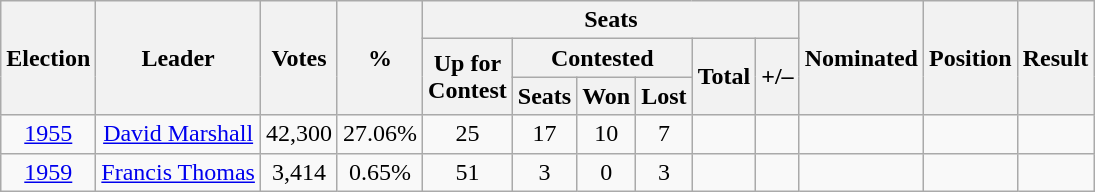<table class=wikitable style="text-align: center;">
<tr>
<th rowspan=3>Election</th>
<th rowspan=3>Leader</th>
<th rowspan=3>Votes</th>
<th rowspan=3>%</th>
<th colspan=6>Seats</th>
<th rowspan=3>Nominated</th>
<th rowspan=3>Position</th>
<th rowspan=3>Result</th>
</tr>
<tr>
<th rowspan=2>Up for<br>Contest</th>
<th colspan=3>Contested</th>
<th rowspan=2>Total</th>
<th rowspan=2>+/–</th>
</tr>
<tr>
<th>Seats</th>
<th>Won</th>
<th>Lost</th>
</tr>
<tr>
<td><a href='#'>1955</a></td>
<td><a href='#'>David Marshall</a></td>
<td>42,300</td>
<td>27.06%</td>
<td>25</td>
<td>17</td>
<td>10</td>
<td>7</td>
<td></td>
<td></td>
<td></td>
<td></td>
<td></td>
</tr>
<tr>
<td><a href='#'>1959</a></td>
<td><a href='#'>Francis Thomas</a></td>
<td>3,414</td>
<td>0.65%</td>
<td>51</td>
<td>3</td>
<td>0</td>
<td>3</td>
<td></td>
<td></td>
<td></td>
<td></td>
<td></td>
</tr>
</table>
